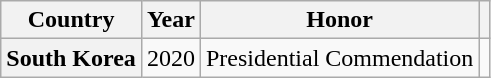<table class="wikitable plainrowheaders sortable">
<tr>
<th scope="col">Country</th>
<th scope="col">Year</th>
<th scope="col">Honor</th>
<th scope="col" class="unsortable"></th>
</tr>
<tr>
<th scope="row">South Korea</th>
<td style="text-align:center">2020</td>
<td>Presidential Commendation</td>
<td style="text-align:center"></td>
</tr>
</table>
